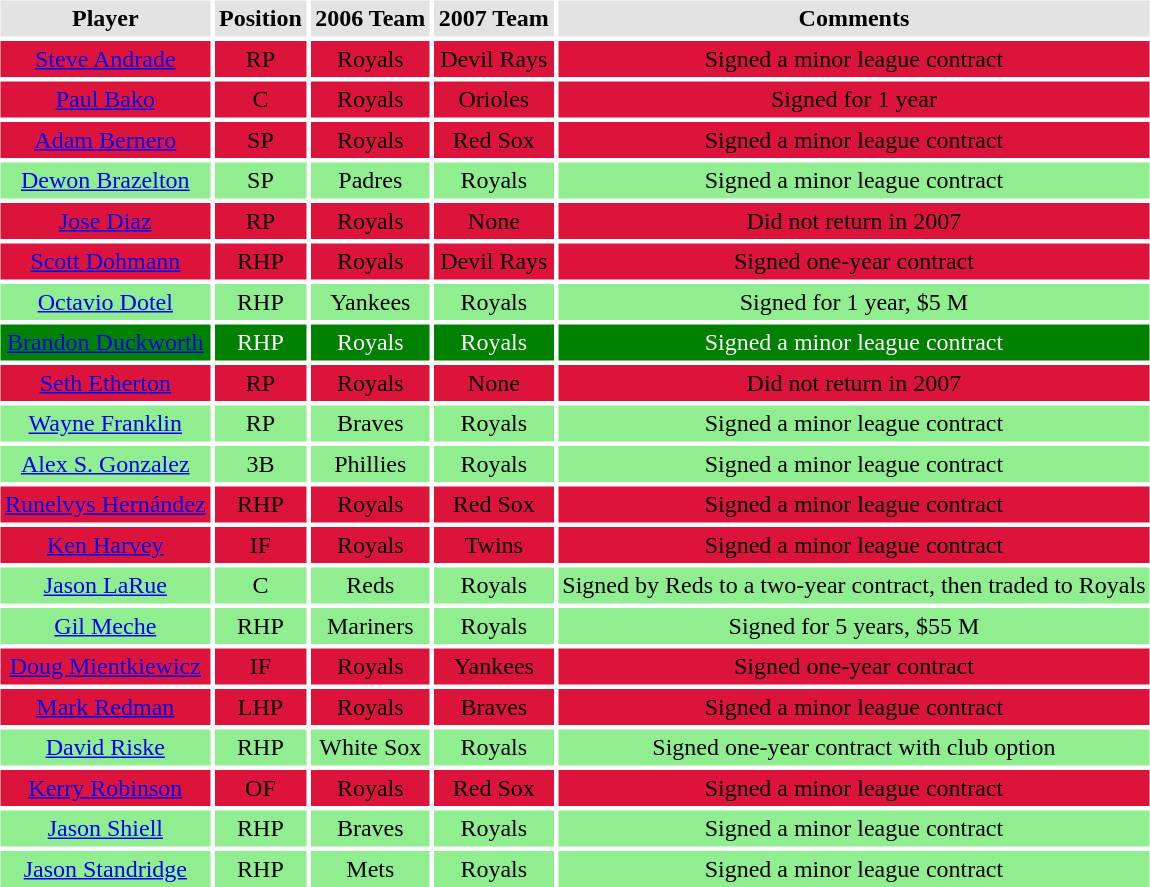<table border="0" cellspacing="3" cellpadding="3">
<tr style="background: #e3e3e3;">
<th>Player</th>
<th>Position</th>
<th>2006 Team</th>
<th>2007 Team</th>
<th>Comments</th>
</tr>
<tr style="background:crimson;text-align:center;">
<td><a href='#'>Steve Andrade</a></td>
<td>RP</td>
<td>Royals</td>
<td>Devil Rays</td>
<td>Signed a minor league contract</td>
</tr>
<tr style="background:crimson;text-align:center;">
<td><a href='#'>Paul Bako</a></td>
<td>C</td>
<td>Royals</td>
<td>Orioles</td>
<td>Signed for 1 year</td>
</tr>
<tr style="background:crimson;text-align:center;">
<td><a href='#'>Adam Bernero</a></td>
<td>SP</td>
<td>Royals</td>
<td>Red Sox</td>
<td>Signed a minor league contract</td>
</tr>
<tr style="background:lightgreen;text-align:center;">
<td><a href='#'>Dewon Brazelton</a></td>
<td>SP</td>
<td>Padres</td>
<td>Royals</td>
<td>Signed a minor league contract</td>
</tr>
<tr style="background:crimson;text-align:center;">
<td><a href='#'>Jose Diaz</a></td>
<td>RP</td>
<td>Royals</td>
<td>None</td>
<td>Did not return in 2007</td>
</tr>
<tr style="background:crimson;text-align:center;">
<td><a href='#'>Scott Dohmann</a></td>
<td>RHP</td>
<td>Royals</td>
<td>Devil Rays</td>
<td>Signed one-year contract</td>
</tr>
<tr style="background:lightgreen;text-align:center;">
<td><a href='#'>Octavio Dotel</a></td>
<td>RHP</td>
<td>Yankees</td>
<td>Royals</td>
<td>Signed for 1 year, $5 M</td>
</tr>
<tr style="background:#008000; color:white;text-align:center;">
<td><a href='#'>Brandon Duckworth</a></td>
<td>RHP</td>
<td>Royals</td>
<td>Royals</td>
<td>Signed a minor league contract</td>
</tr>
<tr style="background:crimson;text-align:center;">
<td><a href='#'>Seth Etherton</a></td>
<td>RP</td>
<td>Royals</td>
<td>None</td>
<td>Did not return in 2007</td>
</tr>
<tr style="background:lightgreen;text-align:center;">
<td><a href='#'>Wayne Franklin</a></td>
<td>RP</td>
<td>Braves</td>
<td>Royals</td>
<td>Signed a minor league contract</td>
</tr>
<tr style="background:lightgreen;text-align:center;">
<td><a href='#'>Alex S. Gonzalez</a></td>
<td>3B</td>
<td>Phillies</td>
<td>Royals</td>
<td>Signed a minor league contract</td>
</tr>
<tr style="background:crimson;text-align:center;">
<td><a href='#'>Runelvys Hernández</a></td>
<td>RHP</td>
<td>Royals</td>
<td>Red Sox</td>
<td>Signed a minor league contract</td>
</tr>
<tr style="background:crimson;text-align:center;">
<td><a href='#'>Ken Harvey</a></td>
<td>IF</td>
<td>Royals</td>
<td>Twins</td>
<td>Signed a minor league contract</td>
</tr>
<tr style="background:lightgreen;text-align:center;">
<td><a href='#'>Jason LaRue</a></td>
<td>C</td>
<td>Reds</td>
<td>Royals</td>
<td>Signed by Reds to a two-year contract, then traded to Royals</td>
</tr>
<tr style="background:lightgreen;text-align:center;">
<td><a href='#'>Gil Meche</a></td>
<td>RHP</td>
<td>Mariners</td>
<td>Royals</td>
<td>Signed for 5 years, $55 M</td>
</tr>
<tr style="background:crimson;text-align:center;">
<td><a href='#'>Doug Mientkiewicz</a></td>
<td>IF</td>
<td>Royals</td>
<td>Yankees</td>
<td>Signed one-year contract</td>
</tr>
<tr style="background:crimson;text-align:center;">
<td><a href='#'>Mark Redman</a></td>
<td>LHP</td>
<td>Royals</td>
<td>Braves</td>
<td>Signed a minor league contract</td>
</tr>
<tr style="background:lightgreen;text-align:center;">
<td><a href='#'>David Riske</a></td>
<td>RHP</td>
<td>White Sox</td>
<td>Royals</td>
<td>Signed one-year contract with club option</td>
</tr>
<tr style="background:crimson;text-align:center;">
<td><a href='#'>Kerry Robinson</a></td>
<td>OF</td>
<td>Royals</td>
<td>Red Sox</td>
<td>Signed a minor league contract</td>
</tr>
<tr style="background:lightgreen;text-align:center;">
<td><a href='#'>Jason Shiell</a></td>
<td>RHP</td>
<td>Braves</td>
<td>Royals</td>
<td>Signed a minor league contract</td>
</tr>
<tr style="background:lightgreen;text-align:center;">
<td><a href='#'>Jason Standridge</a></td>
<td>RHP</td>
<td>Mets</td>
<td>Royals</td>
<td>Signed a minor league contract</td>
</tr>
</table>
